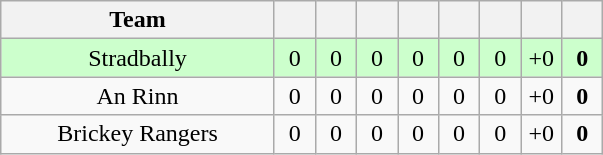<table class="wikitable" style="text-align:center">
<tr>
<th style="width:175px;">Team</th>
<th width="20"></th>
<th width="20"></th>
<th width="20"></th>
<th width="20"></th>
<th width="20"></th>
<th width="20"></th>
<th width="20"></th>
<th width="20"></th>
</tr>
<tr style="background:#cfc;">
<td>Stradbally</td>
<td>0</td>
<td>0</td>
<td>0</td>
<td>0</td>
<td>0</td>
<td>0</td>
<td>+0</td>
<td><strong>0</strong></td>
</tr>
<tr>
<td>An Rinn</td>
<td>0</td>
<td>0</td>
<td>0</td>
<td>0</td>
<td>0</td>
<td>0</td>
<td>+0</td>
<td><strong>0</strong></td>
</tr>
<tr>
<td>Brickey Rangers</td>
<td>0</td>
<td>0</td>
<td>0</td>
<td>0</td>
<td>0</td>
<td>0</td>
<td>+0</td>
<td><strong>0</strong></td>
</tr>
</table>
